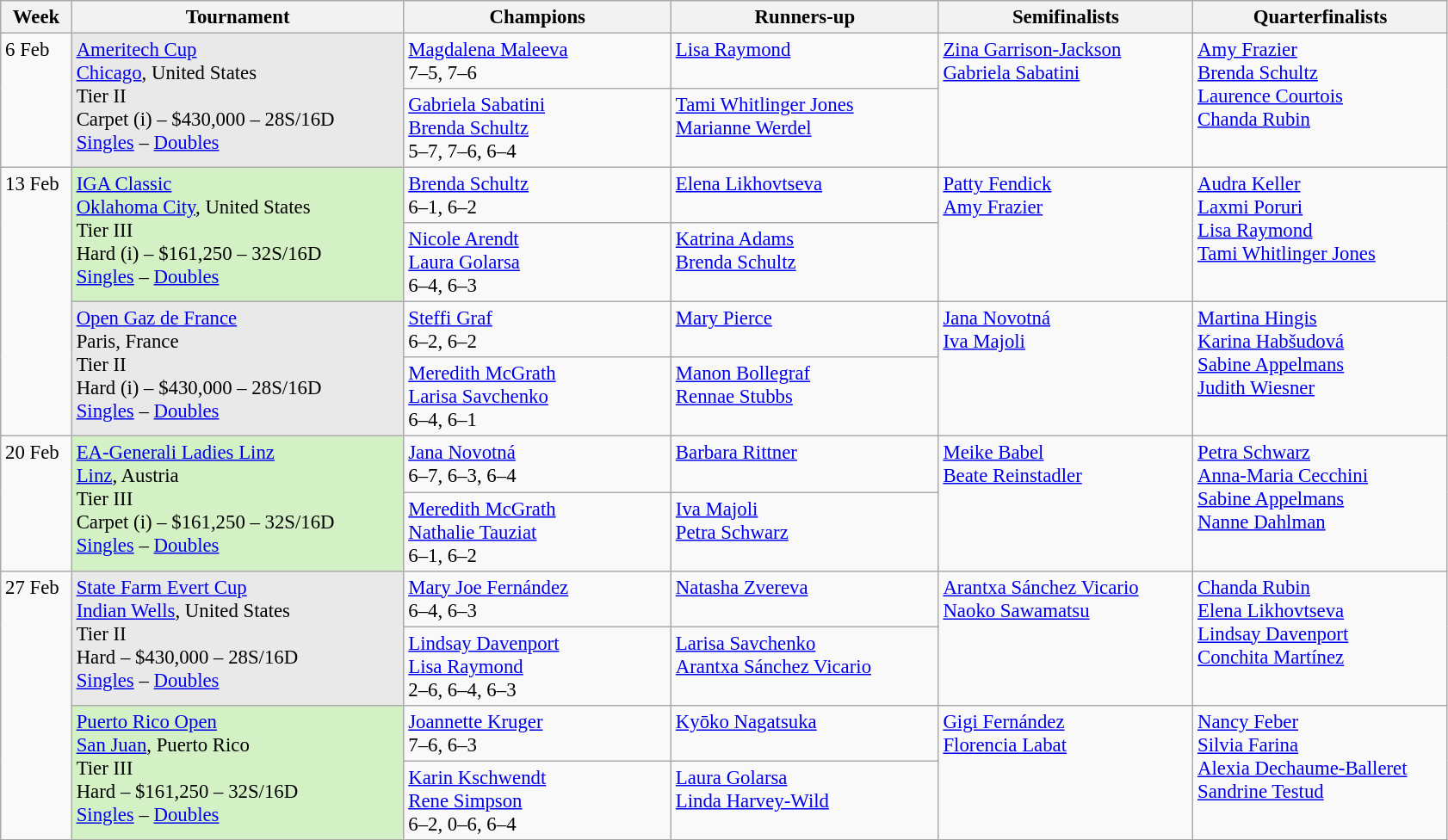<table class=wikitable style=font-size:95%>
<tr>
<th style="width:48px;">Week</th>
<th style="width:250px;">Tournament</th>
<th style="width:200px;">Champions</th>
<th style="width:200px;">Runners-up</th>
<th style="width:190px;">Semifinalists</th>
<th style="width:190px;">Quarterfinalists</th>
</tr>
<tr valign=top>
<td rowspan=2>6 Feb</td>
<td rowspan=2 style=background:#e9e9e9;><a href='#'>Ameritech Cup</a><br> <a href='#'>Chicago</a>, United States <br> Tier II <br> Carpet (i) – $430,000 – 28S/16D<br><a href='#'>Singles</a> – <a href='#'>Doubles</a></td>
<td> <a href='#'>Magdalena Maleeva</a><br>7–5, 7–6</td>
<td> <a href='#'>Lisa Raymond</a></td>
<td rowspan=2>  <a href='#'>Zina Garrison-Jackson</a><br> <a href='#'>Gabriela Sabatini</a></td>
<td rowspan=2> <a href='#'>Amy Frazier</a><br> <a href='#'>Brenda Schultz</a><br> <a href='#'>Laurence Courtois</a><br> <a href='#'>Chanda Rubin</a></td>
</tr>
<tr valign=top>
<td> <a href='#'>Gabriela Sabatini</a><br> <a href='#'>Brenda Schultz</a><br> 5–7, 7–6, 6–4</td>
<td> <a href='#'>Tami Whitlinger Jones</a><br> <a href='#'>Marianne Werdel</a></td>
</tr>
<tr valign=top>
<td rowspan=4>13 Feb</td>
<td rowspan=2 style=background:#d4f1c5;><a href='#'>IGA Classic</a> <br> <a href='#'>Oklahoma City</a>, United States <br> Tier III<br> Hard (i) – $161,250 – 32S/16D <br><a href='#'>Singles</a> – <a href='#'>Doubles</a></td>
<td> <a href='#'>Brenda Schultz</a><br>6–1, 6–2</td>
<td> <a href='#'>Elena Likhovtseva</a></td>
<td rowspan=2>  <a href='#'>Patty Fendick</a><br> <a href='#'>Amy Frazier</a></td>
<td rowspan=2> <a href='#'>Audra Keller</a><br> <a href='#'>Laxmi Poruri</a><br> <a href='#'>Lisa Raymond</a><br> <a href='#'>Tami Whitlinger Jones</a></td>
</tr>
<tr valign=top>
<td> <a href='#'>Nicole Arendt</a><br> <a href='#'>Laura Golarsa</a><br>6–4, 6–3</td>
<td> <a href='#'>Katrina Adams</a><br> <a href='#'>Brenda Schultz</a></td>
</tr>
<tr valign=top>
<td rowspan=2 style=background:#e9e9e9;><a href='#'>Open Gaz de France</a> <br> Paris, France <br> Tier II<br> Hard (i) – $430,000 – 28S/16D <br><a href='#'>Singles</a> – <a href='#'>Doubles</a></td>
<td> <a href='#'>Steffi Graf</a><br>6–2, 6–2</td>
<td> <a href='#'>Mary Pierce</a></td>
<td rowspan=2>  <a href='#'>Jana Novotná</a><br> <a href='#'>Iva Majoli</a></td>
<td rowspan=2> <a href='#'>Martina Hingis</a><br> <a href='#'>Karina Habšudová</a><br> <a href='#'>Sabine Appelmans</a><br> <a href='#'>Judith Wiesner</a></td>
</tr>
<tr valign=top>
<td> <a href='#'>Meredith McGrath</a><br> <a href='#'>Larisa Savchenko</a><br>6–4, 6–1</td>
<td> <a href='#'>Manon Bollegraf</a><br> <a href='#'>Rennae Stubbs</a></td>
</tr>
<tr valign=top>
<td rowspan=2>20 Feb</td>
<td rowspan=2 style=background:#d4f1c5;><a href='#'>EA-Generali Ladies Linz</a> <br> <a href='#'>Linz</a>, Austria <br> Tier III <br> Carpet (i) – $161,250 – 32S/16D<br><a href='#'>Singles</a> – <a href='#'>Doubles</a></td>
<td> <a href='#'>Jana Novotná</a><br>6–7, 6–3, 6–4</td>
<td> <a href='#'>Barbara Rittner</a></td>
<td rowspan=2>  <a href='#'>Meike Babel</a><br> <a href='#'>Beate Reinstadler</a></td>
<td rowspan=2> <a href='#'>Petra Schwarz</a><br> <a href='#'>Anna-Maria Cecchini</a><br> <a href='#'>Sabine Appelmans</a><br> <a href='#'>Nanne Dahlman</a></td>
</tr>
<tr valign=top>
<td> <a href='#'>Meredith McGrath</a><br> <a href='#'>Nathalie Tauziat</a><br>6–1, 6–2</td>
<td> <a href='#'>Iva Majoli</a><br> <a href='#'>Petra Schwarz</a></td>
</tr>
<tr valign=top>
<td rowspan=4>27 Feb</td>
<td rowspan=2 style=background:#e9e9e9;><a href='#'>State Farm Evert Cup</a><br><a href='#'>Indian Wells</a>, United States <br> Tier II<br> Hard – $430,000 – 28S/16D <br><a href='#'>Singles</a> – <a href='#'>Doubles</a></td>
<td> <a href='#'>Mary Joe Fernández</a><br>6–4, 6–3</td>
<td> <a href='#'>Natasha Zvereva</a></td>
<td rowspan=2>  <a href='#'>Arantxa Sánchez Vicario</a><br> <a href='#'>Naoko Sawamatsu</a></td>
<td rowspan=2> <a href='#'>Chanda Rubin</a><br> <a href='#'>Elena Likhovtseva</a><br> <a href='#'>Lindsay Davenport</a><br> <a href='#'>Conchita Martínez</a></td>
</tr>
<tr valign=top>
<td> <a href='#'>Lindsay Davenport</a><br> <a href='#'>Lisa Raymond</a><br> 2–6, 6–4, 6–3</td>
<td> <a href='#'>Larisa Savchenko</a><br> <a href='#'>Arantxa Sánchez Vicario</a></td>
</tr>
<tr valign=top>
<td rowspan=2 style=background:#d4f1c5;><a href='#'>Puerto Rico Open</a><br> <a href='#'>San Juan</a>, Puerto Rico <br> Tier III<br> Hard – $161,250 – 32S/16D <br><a href='#'>Singles</a> – <a href='#'>Doubles</a></td>
<td> <a href='#'>Joannette Kruger</a><br>7–6, 6–3</td>
<td> <a href='#'>Kyōko Nagatsuka</a></td>
<td rowspan=2>  <a href='#'>Gigi Fernández</a><br> <a href='#'>Florencia Labat</a></td>
<td rowspan=2> <a href='#'>Nancy Feber</a><br> <a href='#'>Silvia Farina</a><br> <a href='#'>Alexia Dechaume-Balleret</a><br> <a href='#'>Sandrine Testud</a></td>
</tr>
<tr valign=top>
<td> <a href='#'>Karin Kschwendt</a><br> <a href='#'>Rene Simpson</a><br>6–2, 0–6, 6–4</td>
<td> <a href='#'>Laura Golarsa</a><br> <a href='#'>Linda Harvey-Wild</a></td>
</tr>
</table>
